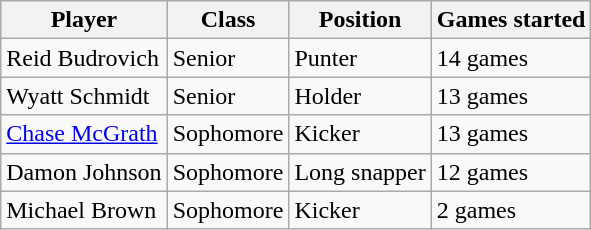<table class="wikitable" border="1">
<tr>
<th>Player</th>
<th>Class</th>
<th>Position</th>
<th>Games started</th>
</tr>
<tr>
<td>Reid Budrovich</td>
<td>Senior </td>
<td>Punter</td>
<td>14 games</td>
</tr>
<tr>
<td>Wyatt Schmidt</td>
<td>Senior </td>
<td>Holder</td>
<td>13 games</td>
</tr>
<tr>
<td><a href='#'>Chase McGrath</a></td>
<td>Sophomore</td>
<td>Kicker</td>
<td>13 games</td>
</tr>
<tr>
<td>Damon Johnson</td>
<td>Sophomore</td>
<td>Long snapper</td>
<td>12 games</td>
</tr>
<tr>
<td>Michael Brown</td>
<td>Sophomore </td>
<td>Kicker</td>
<td>2 games</td>
</tr>
</table>
